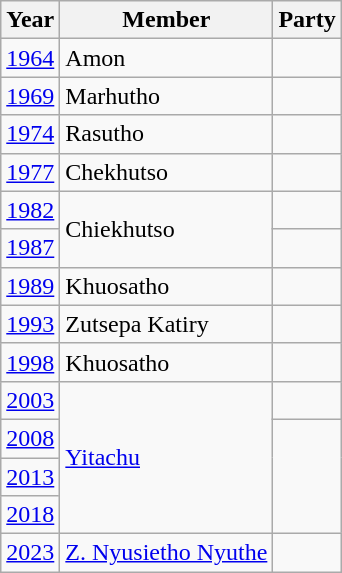<table class="wikitable sortable">
<tr>
<th>Year</th>
<th>Member</th>
<th colspan="2">Party</th>
</tr>
<tr>
<td><a href='#'>1964</a></td>
<td>Amon</td>
<td></td>
</tr>
<tr>
<td><a href='#'>1969</a></td>
<td>Marhutho</td>
<td></td>
</tr>
<tr>
<td><a href='#'>1974</a></td>
<td>Rasutho</td>
<td></td>
</tr>
<tr>
<td><a href='#'>1977</a></td>
<td>Chekhutso</td>
</tr>
<tr>
<td><a href='#'>1982</a></td>
<td rowspan=2>Chiekhutso</td>
<td></td>
</tr>
<tr>
<td><a href='#'>1987</a></td>
</tr>
<tr>
<td><a href='#'>1989</a></td>
<td>Khuosatho</td>
<td></td>
</tr>
<tr>
<td><a href='#'>1993</a></td>
<td>Zutsepa Katiry</td>
<td></td>
</tr>
<tr>
<td><a href='#'>1998</a></td>
<td>Khuosatho</td>
<td></td>
</tr>
<tr>
<td><a href='#'>2003</a></td>
<td rowspan=4><a href='#'>Yitachu</a></td>
<td></td>
</tr>
<tr>
<td><a href='#'>2008</a></td>
</tr>
<tr>
<td><a href='#'>2013</a></td>
</tr>
<tr>
<td><a href='#'>2018</a></td>
</tr>
<tr>
<td><a href='#'>2023</a></td>
<td><a href='#'>Z. Nyusietho Nyuthe</a></td>
<td></td>
</tr>
</table>
